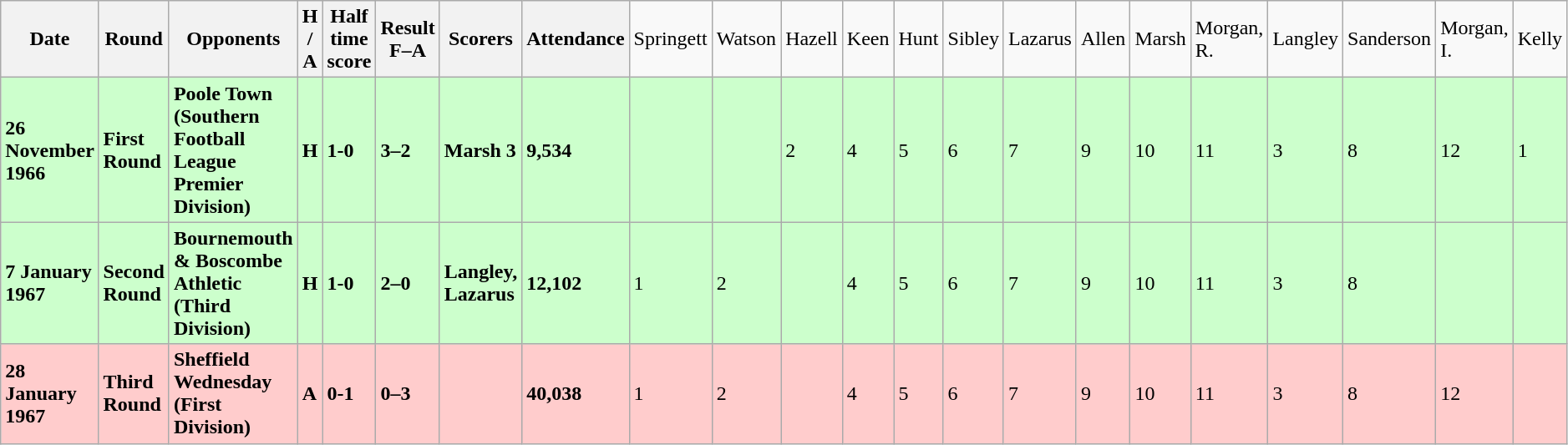<table class="wikitable">
<tr>
<th><strong>Date</strong></th>
<th><strong>Round</strong></th>
<th><strong>Opponents</strong></th>
<th><strong>H / A</strong></th>
<th><strong>Half time score</strong></th>
<th><strong>Result</strong><br><strong>F–A</strong></th>
<th><strong>Scorers</strong></th>
<th><strong>Attendance</strong></th>
<td>Springett</td>
<td>Watson</td>
<td>Hazell</td>
<td>Keen</td>
<td>Hunt</td>
<td>Sibley</td>
<td>Lazarus</td>
<td>Allen</td>
<td>Marsh</td>
<td>Morgan, R.</td>
<td>Langley</td>
<td>Sanderson</td>
<td>Morgan, I.</td>
<td>Kelly</td>
</tr>
<tr bgcolor="#ccffcc">
<td><strong>26 November 1966</strong></td>
<td><strong>First Round</strong></td>
<td><strong>Poole Town (Southern Football League Premier Division)</strong></td>
<td><strong>H</strong></td>
<td><strong>1-0</strong></td>
<td><strong>3–2</strong></td>
<td><strong>Marsh 3</strong></td>
<td><strong>9,534</strong></td>
<td></td>
<td></td>
<td>2</td>
<td>4</td>
<td>5</td>
<td>6</td>
<td>7</td>
<td>9</td>
<td>10</td>
<td>11</td>
<td>3</td>
<td>8</td>
<td>12</td>
<td>1</td>
</tr>
<tr bgcolor="#ccffcc">
<td><strong>7 January 1967</strong></td>
<td><strong>Second Round</strong></td>
<td><strong>Bournemouth & Boscombe Athletic (Third Division)</strong></td>
<td><strong>H</strong></td>
<td><strong>1-0</strong></td>
<td><strong>2–0</strong></td>
<td><strong>Langley, Lazarus</strong></td>
<td><strong>12,102</strong></td>
<td>1</td>
<td>2</td>
<td></td>
<td>4</td>
<td>5</td>
<td>6</td>
<td>7</td>
<td>9</td>
<td>10</td>
<td>11</td>
<td>3</td>
<td>8</td>
<td></td>
<td></td>
</tr>
<tr bgcolor="#ffcccc">
<td><strong>28 January 1967</strong></td>
<td><strong>Third Round</strong></td>
<td><strong>Sheffield Wednesday (First Division)</strong></td>
<td><strong>A</strong></td>
<td><strong>0-1</strong></td>
<td><strong>0–3</strong></td>
<td></td>
<td><strong>40,038</strong></td>
<td>1</td>
<td>2</td>
<td></td>
<td>4</td>
<td>5</td>
<td>6</td>
<td>7</td>
<td>9</td>
<td>10</td>
<td>11</td>
<td>3</td>
<td>8</td>
<td>12</td>
<td></td>
</tr>
</table>
